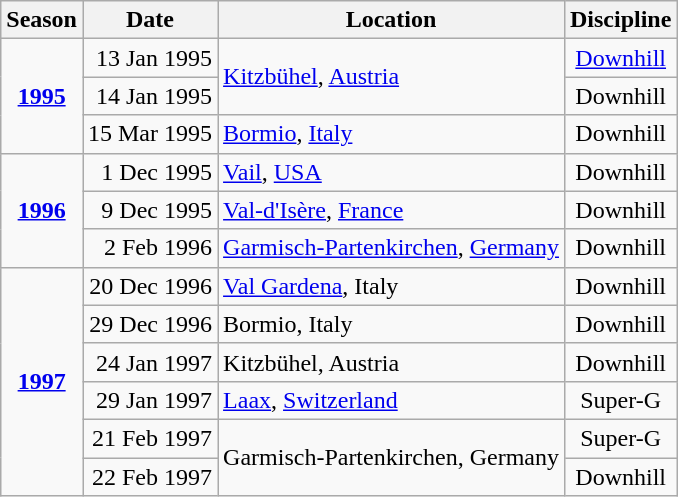<table class="wikitable">
<tr>
<th>Season</th>
<th>Date</th>
<th>Location</th>
<th>Discipline</th>
</tr>
<tr>
<td rowspan=3 align=center><strong><a href='#'>1995</a></strong></td>
<td align=right>13 Jan 1995</td>
<td rowspan=2> <a href='#'>Kitzbühel</a>, <a href='#'>Austria</a></td>
<td align=center><a href='#'>Downhill</a></td>
</tr>
<tr>
<td align=right>14 Jan 1995</td>
<td align=center>Downhill</td>
</tr>
<tr>
<td align=right>15 Mar 1995</td>
<td> <a href='#'>Bormio</a>, <a href='#'>Italy</a></td>
<td align=center>Downhill</td>
</tr>
<tr>
<td rowspan=3 align=center><strong><a href='#'>1996</a></strong></td>
<td align=right>1 Dec 1995</td>
<td> <a href='#'>Vail</a>, <a href='#'>USA</a></td>
<td align=center>Downhill</td>
</tr>
<tr>
<td align=right>9 Dec 1995</td>
<td> <a href='#'>Val-d'Isère</a>, <a href='#'>France</a></td>
<td align=center>Downhill</td>
</tr>
<tr>
<td align=right>2 Feb 1996</td>
<td> <a href='#'>Garmisch-Partenkirchen</a>, <a href='#'>Germany</a></td>
<td align=center>Downhill</td>
</tr>
<tr>
<td rowspan=6 align=center><strong><a href='#'>1997</a></strong></td>
<td align=right>20 Dec 1996</td>
<td> <a href='#'>Val Gardena</a>, Italy</td>
<td align=center>Downhill</td>
</tr>
<tr>
<td align=right>29 Dec 1996</td>
<td> Bormio, Italy</td>
<td align=center>Downhill</td>
</tr>
<tr>
<td align=right>24 Jan 1997</td>
<td> Kitzbühel, Austria</td>
<td align=center>Downhill</td>
</tr>
<tr>
<td align=right>29 Jan 1997</td>
<td> <a href='#'>Laax</a>, <a href='#'>Switzerland</a></td>
<td align=center>Super-G</td>
</tr>
<tr>
<td align=right>21 Feb 1997</td>
<td rowspan=2> Garmisch-Partenkirchen, Germany</td>
<td align=center>Super-G</td>
</tr>
<tr>
<td align=right>22 Feb 1997</td>
<td align=center>Downhill</td>
</tr>
</table>
